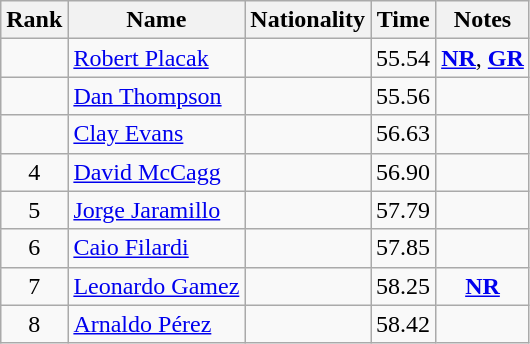<table class="wikitable sortable" style="text-align:center">
<tr>
<th>Rank</th>
<th>Name</th>
<th>Nationality</th>
<th>Time</th>
<th>Notes</th>
</tr>
<tr>
<td></td>
<td align=left><a href='#'>Robert Placak</a></td>
<td align=left></td>
<td>55.54</td>
<td><strong><a href='#'>NR</a></strong>, <strong><a href='#'>GR</a></strong></td>
</tr>
<tr>
<td></td>
<td align=left><a href='#'>Dan Thompson</a></td>
<td align=left></td>
<td>55.56</td>
<td></td>
</tr>
<tr>
<td></td>
<td align=left><a href='#'>Clay Evans</a></td>
<td align=left></td>
<td>56.63</td>
<td></td>
</tr>
<tr>
<td>4</td>
<td align=left><a href='#'>David McCagg</a></td>
<td align=left></td>
<td>56.90</td>
<td></td>
</tr>
<tr>
<td>5</td>
<td align=left><a href='#'>Jorge Jaramillo</a></td>
<td align=left></td>
<td>57.79</td>
<td></td>
</tr>
<tr>
<td>6</td>
<td align=left><a href='#'>Caio Filardi</a></td>
<td align=left></td>
<td>57.85</td>
<td></td>
</tr>
<tr>
<td>7</td>
<td align=left><a href='#'>Leonardo Gamez</a></td>
<td align=left></td>
<td>58.25</td>
<td><strong><a href='#'>NR</a></strong></td>
</tr>
<tr>
<td>8</td>
<td align=left><a href='#'>Arnaldo Pérez</a></td>
<td align=left></td>
<td>58.42</td>
<td></td>
</tr>
</table>
